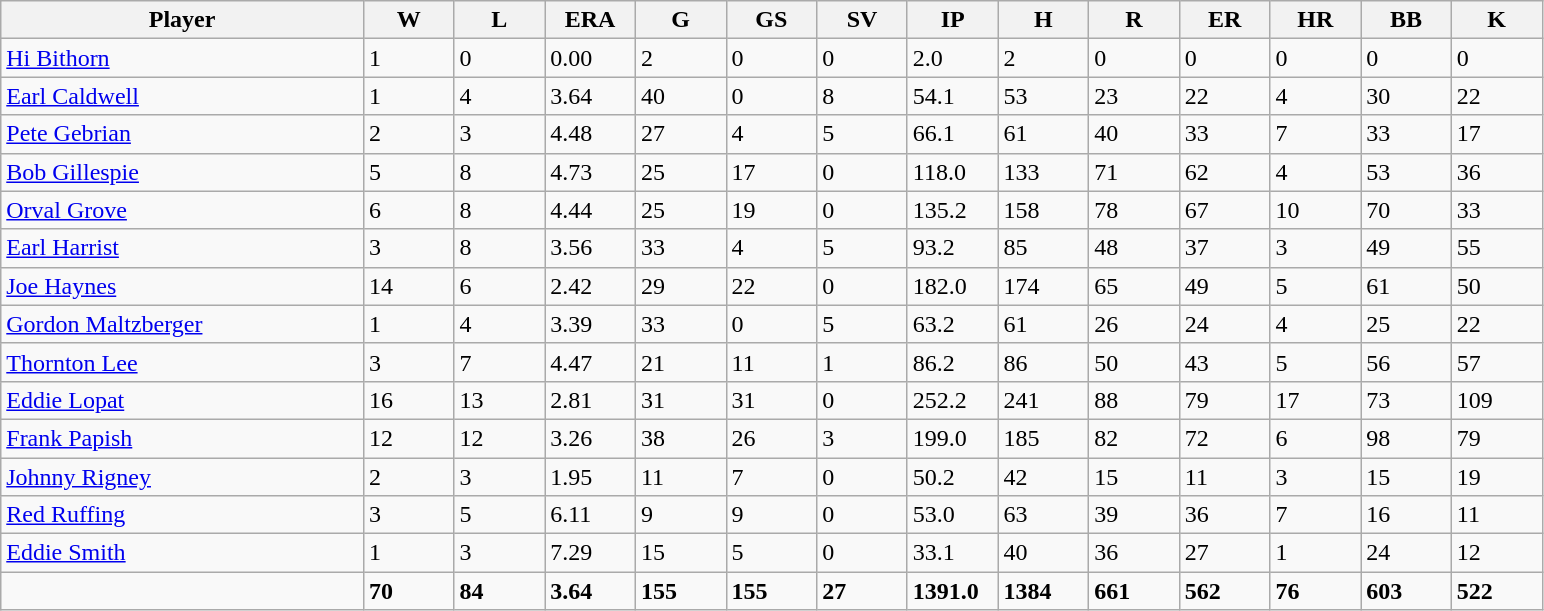<table class="wikitable sortable">
<tr>
<th width="20%">Player</th>
<th width="5%">W</th>
<th width="5%">L</th>
<th width="5%">ERA</th>
<th width="5%">G</th>
<th width="5%">GS</th>
<th width="5%">SV</th>
<th width="5%">IP</th>
<th width="5%">H</th>
<th width="5%">R</th>
<th width="5%">ER</th>
<th width="5%">HR</th>
<th width="5%">BB</th>
<th width="5%">K</th>
</tr>
<tr>
<td><a href='#'>Hi Bithorn</a></td>
<td>1</td>
<td>0</td>
<td>0.00</td>
<td>2</td>
<td>0</td>
<td>0</td>
<td>2.0</td>
<td>2</td>
<td>0</td>
<td>0</td>
<td>0</td>
<td>0</td>
<td>0</td>
</tr>
<tr>
<td><a href='#'>Earl Caldwell</a></td>
<td>1</td>
<td>4</td>
<td>3.64</td>
<td>40</td>
<td>0</td>
<td>8</td>
<td>54.1</td>
<td>53</td>
<td>23</td>
<td>22</td>
<td>4</td>
<td>30</td>
<td>22</td>
</tr>
<tr>
<td><a href='#'>Pete Gebrian</a></td>
<td>2</td>
<td>3</td>
<td>4.48</td>
<td>27</td>
<td>4</td>
<td>5</td>
<td>66.1</td>
<td>61</td>
<td>40</td>
<td>33</td>
<td>7</td>
<td>33</td>
<td>17</td>
</tr>
<tr>
<td><a href='#'>Bob Gillespie</a></td>
<td>5</td>
<td>8</td>
<td>4.73</td>
<td>25</td>
<td>17</td>
<td>0</td>
<td>118.0</td>
<td>133</td>
<td>71</td>
<td>62</td>
<td>4</td>
<td>53</td>
<td>36</td>
</tr>
<tr>
<td><a href='#'>Orval Grove</a></td>
<td>6</td>
<td>8</td>
<td>4.44</td>
<td>25</td>
<td>19</td>
<td>0</td>
<td>135.2</td>
<td>158</td>
<td>78</td>
<td>67</td>
<td>10</td>
<td>70</td>
<td>33</td>
</tr>
<tr>
<td><a href='#'>Earl Harrist</a></td>
<td>3</td>
<td>8</td>
<td>3.56</td>
<td>33</td>
<td>4</td>
<td>5</td>
<td>93.2</td>
<td>85</td>
<td>48</td>
<td>37</td>
<td>3</td>
<td>49</td>
<td>55</td>
</tr>
<tr>
<td><a href='#'>Joe Haynes</a></td>
<td>14</td>
<td>6</td>
<td>2.42</td>
<td>29</td>
<td>22</td>
<td>0</td>
<td>182.0</td>
<td>174</td>
<td>65</td>
<td>49</td>
<td>5</td>
<td>61</td>
<td>50</td>
</tr>
<tr>
<td><a href='#'>Gordon Maltzberger</a></td>
<td>1</td>
<td>4</td>
<td>3.39</td>
<td>33</td>
<td>0</td>
<td>5</td>
<td>63.2</td>
<td>61</td>
<td>26</td>
<td>24</td>
<td>4</td>
<td>25</td>
<td>22</td>
</tr>
<tr>
<td><a href='#'>Thornton Lee</a></td>
<td>3</td>
<td>7</td>
<td>4.47</td>
<td>21</td>
<td>11</td>
<td>1</td>
<td>86.2</td>
<td>86</td>
<td>50</td>
<td>43</td>
<td>5</td>
<td>56</td>
<td>57</td>
</tr>
<tr>
<td><a href='#'>Eddie Lopat</a></td>
<td>16</td>
<td>13</td>
<td>2.81</td>
<td>31</td>
<td>31</td>
<td>0</td>
<td>252.2</td>
<td>241</td>
<td>88</td>
<td>79</td>
<td>17</td>
<td>73</td>
<td>109</td>
</tr>
<tr>
<td><a href='#'>Frank Papish</a></td>
<td>12</td>
<td>12</td>
<td>3.26</td>
<td>38</td>
<td>26</td>
<td>3</td>
<td>199.0</td>
<td>185</td>
<td>82</td>
<td>72</td>
<td>6</td>
<td>98</td>
<td>79</td>
</tr>
<tr>
<td><a href='#'>Johnny Rigney</a></td>
<td>2</td>
<td>3</td>
<td>1.95</td>
<td>11</td>
<td>7</td>
<td>0</td>
<td>50.2</td>
<td>42</td>
<td>15</td>
<td>11</td>
<td>3</td>
<td>15</td>
<td>19</td>
</tr>
<tr>
<td><a href='#'>Red Ruffing</a></td>
<td>3</td>
<td>5</td>
<td>6.11</td>
<td>9</td>
<td>9</td>
<td>0</td>
<td>53.0</td>
<td>63</td>
<td>39</td>
<td>36</td>
<td>7</td>
<td>16</td>
<td>11</td>
</tr>
<tr>
<td><a href='#'>Eddie Smith</a></td>
<td>1</td>
<td>3</td>
<td>7.29</td>
<td>15</td>
<td>5</td>
<td>0</td>
<td>33.1</td>
<td>40</td>
<td>36</td>
<td>27</td>
<td>1</td>
<td>24</td>
<td>12</td>
</tr>
<tr class="sortbottom">
<td></td>
<td><strong>70</strong></td>
<td><strong>84</strong></td>
<td><strong>3.64</strong></td>
<td><strong>155</strong></td>
<td><strong>155</strong></td>
<td><strong>27</strong></td>
<td><strong>1391.0</strong></td>
<td><strong>1384</strong></td>
<td><strong>661</strong></td>
<td><strong>562</strong></td>
<td><strong>76</strong></td>
<td><strong>603</strong></td>
<td><strong>522</strong></td>
</tr>
</table>
